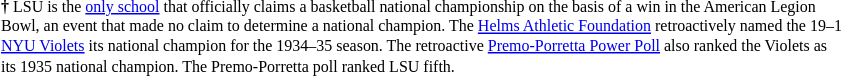<table cellspacing="0" style="width: 575px; background: ;">
<tr>
<td style="font-size: 8pt; padding: 5pt; line-height: 1.25em; color: black;"><strong>†</strong> LSU is the <a href='#'>only school</a> that officially claims a basketball national championship on the basis of a win in the American Legion Bowl, an event that made no claim to determine a national champion. The <a href='#'>Helms Athletic Foundation</a> retroactively named the 19–1 <a href='#'>NYU Violets</a> its national champion for the 1934–35 season. The retroactive <a href='#'>Premo-Porretta Power Poll</a> also ranked the Violets as its 1935 national champion. The Premo-Porretta poll ranked LSU fifth.</td>
</tr>
</table>
